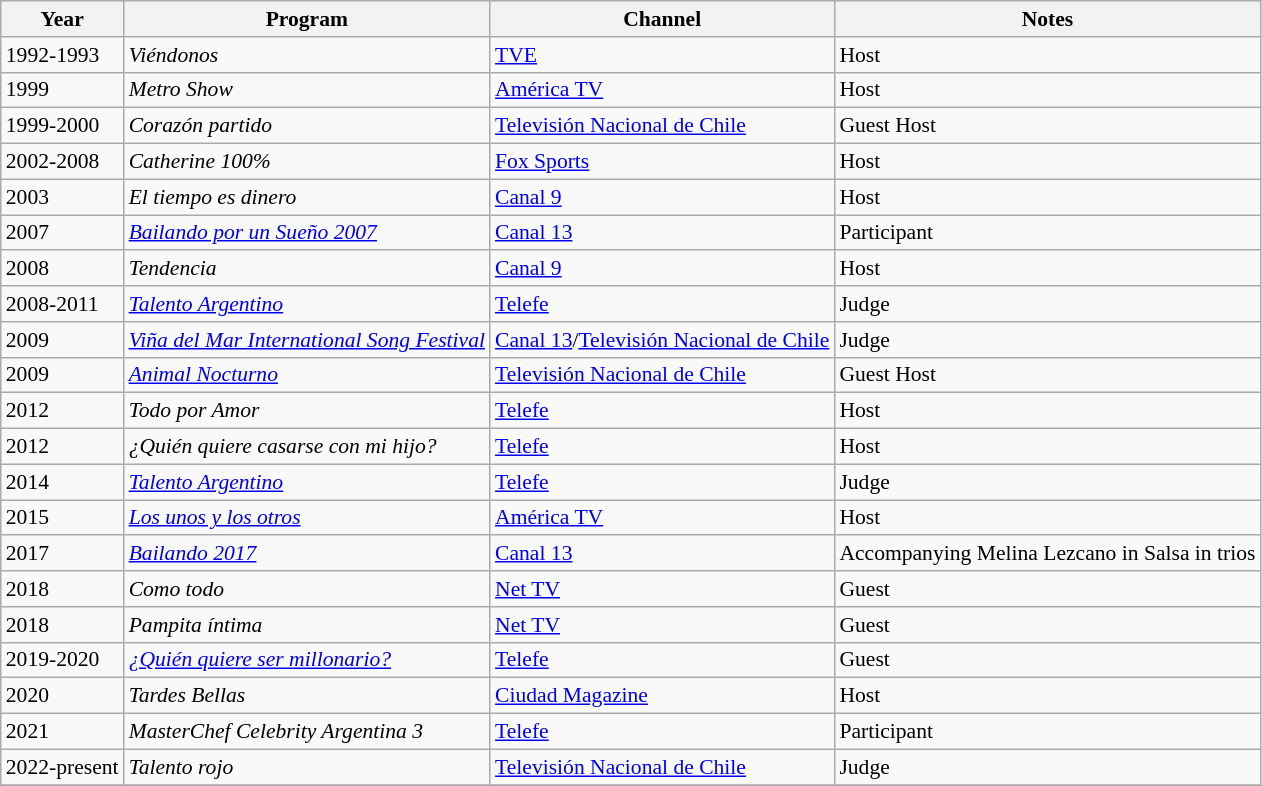<table class="wikitable" style="font-size: 90%;">
<tr>
<th>Year</th>
<th>Program</th>
<th>Channel</th>
<th>Notes</th>
</tr>
<tr>
<td>1992-1993</td>
<td><em>Viéndonos</em></td>
<td><a href='#'>TVE</a></td>
<td>Host</td>
</tr>
<tr>
<td>1999</td>
<td><em>Metro Show</em></td>
<td><a href='#'>América TV</a></td>
<td>Host</td>
</tr>
<tr>
<td>1999-2000</td>
<td><em>Corazón partido</em></td>
<td><a href='#'>Televisión Nacional de Chile</a></td>
<td>Guest Host</td>
</tr>
<tr>
<td>2002-2008</td>
<td><em>Catherine 100%</em></td>
<td><a href='#'>Fox Sports</a></td>
<td>Host</td>
</tr>
<tr>
<td>2003</td>
<td><em>El tiempo es dinero</em></td>
<td><a href='#'>Canal 9</a></td>
<td>Host</td>
</tr>
<tr>
<td>2007</td>
<td><em><a href='#'>Bailando por un Sueño 2007</a></em></td>
<td><a href='#'>Canal 13</a></td>
<td>Participant</td>
</tr>
<tr>
<td>2008</td>
<td><em>Tendencia</em></td>
<td><a href='#'>Canal 9</a></td>
<td>Host</td>
</tr>
<tr>
<td>2008-2011</td>
<td><em><a href='#'>Talento Argentino</a></em></td>
<td><a href='#'>Telefe</a></td>
<td>Judge</td>
</tr>
<tr>
<td>2009</td>
<td><em><a href='#'>Viña del Mar International Song Festival</a></em></td>
<td><a href='#'>Canal 13</a>/<a href='#'>Televisión Nacional de Chile</a></td>
<td>Judge</td>
</tr>
<tr>
<td>2009</td>
<td><em><a href='#'>Animal Nocturno</a></em></td>
<td><a href='#'>Televisión Nacional de Chile</a></td>
<td>Guest Host</td>
</tr>
<tr>
<td>2012</td>
<td><em>Todo por Amor</em></td>
<td><a href='#'>Telefe</a></td>
<td>Host</td>
</tr>
<tr>
<td>2012</td>
<td><em>¿Quién quiere casarse con mi hijo?</em></td>
<td><a href='#'>Telefe</a></td>
<td>Host</td>
</tr>
<tr>
<td>2014</td>
<td><em><a href='#'>Talento Argentino</a></em></td>
<td><a href='#'>Telefe</a></td>
<td>Judge</td>
</tr>
<tr>
<td>2015</td>
<td><em><a href='#'>Los unos y los otros</a></em></td>
<td><a href='#'>América TV</a></td>
<td>Host</td>
</tr>
<tr>
<td>2017</td>
<td><em><a href='#'>Bailando 2017</a></em></td>
<td><a href='#'>Canal 13</a></td>
<td>Accompanying Melina Lezcano in Salsa in trios</td>
</tr>
<tr>
<td>2018</td>
<td><em>Como todo</em></td>
<td><a href='#'>Net TV</a></td>
<td>Guest</td>
</tr>
<tr>
<td>2018</td>
<td><em>Pampita íntima</em></td>
<td><a href='#'>Net TV</a></td>
<td>Guest</td>
</tr>
<tr>
<td>2019-2020</td>
<td><em><a href='#'>¿Quién quiere ser millonario?</a></em></td>
<td><a href='#'>Telefe</a></td>
<td>Guest</td>
</tr>
<tr>
<td>2020</td>
<td><em>Tardes Bellas</em></td>
<td><a href='#'>Ciudad Magazine</a></td>
<td>Host</td>
</tr>
<tr>
<td>2021</td>
<td><em>MasterChef Celebrity Argentina 3</em></td>
<td><a href='#'>Telefe</a></td>
<td>Participant</td>
</tr>
<tr>
<td>2022-present</td>
<td><em>Talento rojo</em></td>
<td><a href='#'>Televisión Nacional de Chile</a></td>
<td>Judge</td>
</tr>
<tr>
</tr>
</table>
